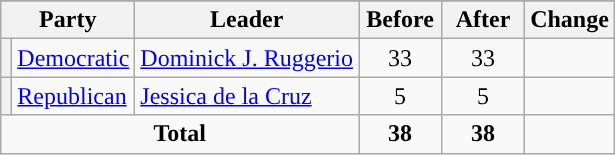<table class="wikitable" style="text-align:center;">
<tr>
</tr>
<tr>
<th colspan=2>Party</th>
<th>Leader</th>
<th style="width:3em">Before</th>
<th style="width:3em">After</th>
<th style="width:3em">Change</th>
</tr>
<tr>
<th style="background-color:"></th>
<td style="text-align:left;"><a href='#'>Democratic</a></td>
<td style="text-align:left;"><a href='#'>Dominick J. Ruggerio</a></td>
<td>33</td>
<td>33</td>
<td></td>
</tr>
<tr>
<th style="background-color:"></th>
<td style="text-align:left;"><a href='#'>Republican</a></td>
<td style="text-align:left;"><a href='#'>Jessica de la Cruz</a></td>
<td>5</td>
<td>5</td>
<td></td>
</tr>
<tr>
<td colspan=3><strong>Total</strong></td>
<td><strong>38</strong></td>
<td><strong>38</strong></td>
<td></td>
</tr>
</table>
